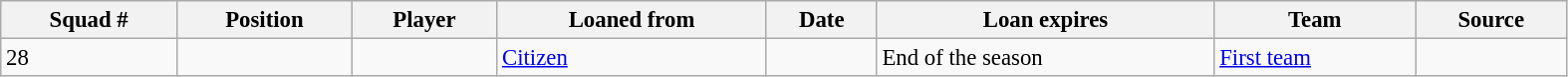<table width=83% class="wikitable sortable" style="text-align:center; font-size:95%; text-align:left">
<tr>
<th><strong>Squad #</strong></th>
<th><strong>Position </strong></th>
<th><strong>Player </strong></th>
<th><strong>Loaned from</strong></th>
<th><strong>Date </strong></th>
<th><strong>Loan expires </strong></th>
<th><strong>Team</strong></th>
<th><strong>Source</strong></th>
</tr>
<tr>
<td>28</td>
<td></td>
<td></td>
<td> <a href='#'>Citizen</a></td>
<td></td>
<td>End of the season</td>
<td><a href='#'>First team</a></td>
<td></td>
</tr>
</table>
